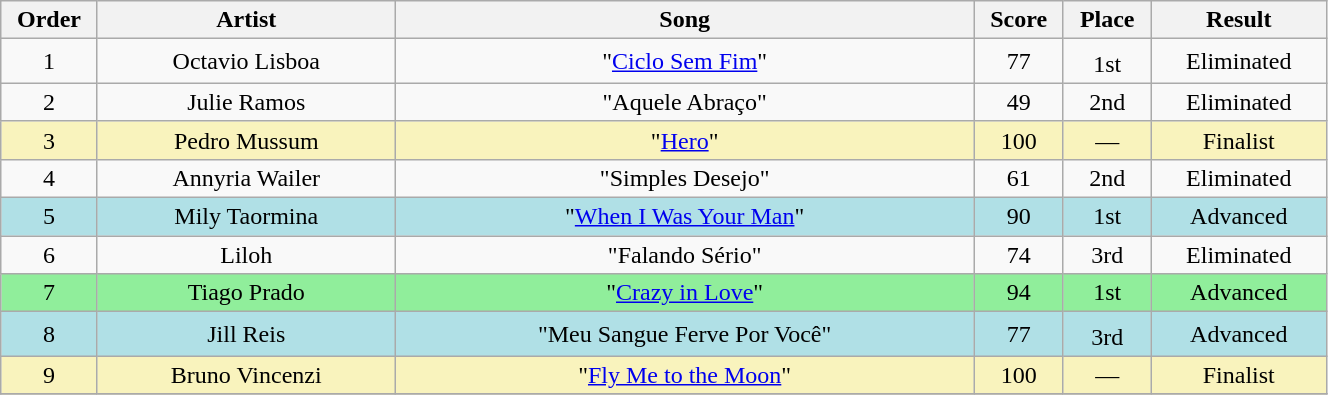<table class="wikitable" style="text-align:center; width:70%;">
<tr>
<th scope="col" width="05%">Order</th>
<th scope="col" width="17%">Artist</th>
<th scope="col" width="33%">Song</th>
<th scope="col" width="05%">Score</th>
<th scope="col" width="05%">Place</th>
<th scope="col" width="10%">Result</th>
</tr>
<tr>
<td>1</td>
<td>Octavio Lisboa</td>
<td>"<a href='#'>Ciclo Sem Fim</a>"</td>
<td>77</td>
<td>1st<sup></sup></td>
<td>Eliminated</td>
</tr>
<tr>
<td>2</td>
<td>Julie Ramos</td>
<td>"Aquele Abraço"</td>
<td>49</td>
<td>2nd</td>
<td>Eliminated</td>
</tr>
<tr bgcolor=F9F3BD>
<td>3</td>
<td>Pedro Mussum</td>
<td>"<a href='#'>Hero</a>"</td>
<td>100</td>
<td>—</td>
<td>Finalist</td>
</tr>
<tr>
<td>4</td>
<td>Annyria Wailer</td>
<td>"Simples Desejo"</td>
<td>61</td>
<td>2nd</td>
<td>Eliminated</td>
</tr>
<tr bgcolor=B0E0E6>
<td>5</td>
<td>Mily Taormina</td>
<td>"<a href='#'>When I Was Your Man</a>"</td>
<td>90</td>
<td>1st</td>
<td>Advanced</td>
</tr>
<tr>
<td>6</td>
<td>Liloh</td>
<td>"Falando Sério"</td>
<td>74</td>
<td>3rd</td>
<td>Eliminated</td>
</tr>
<tr bgcolor=90EE9B>
<td>7</td>
<td>Tiago Prado</td>
<td>"<a href='#'>Crazy in Love</a>"</td>
<td>94</td>
<td>1st</td>
<td>Advanced</td>
</tr>
<tr bgcolor=B0E0E6>
<td>8</td>
<td>Jill Reis</td>
<td>"Meu Sangue Ferve Por Você"</td>
<td>77</td>
<td>3rd<sup></sup></td>
<td>Advanced</td>
</tr>
<tr bgcolor=F9F3BD>
<td>9</td>
<td>Bruno Vincenzi</td>
<td>"<a href='#'>Fly Me to the Moon</a>"</td>
<td>100</td>
<td>—</td>
<td>Finalist</td>
</tr>
<tr>
</tr>
</table>
